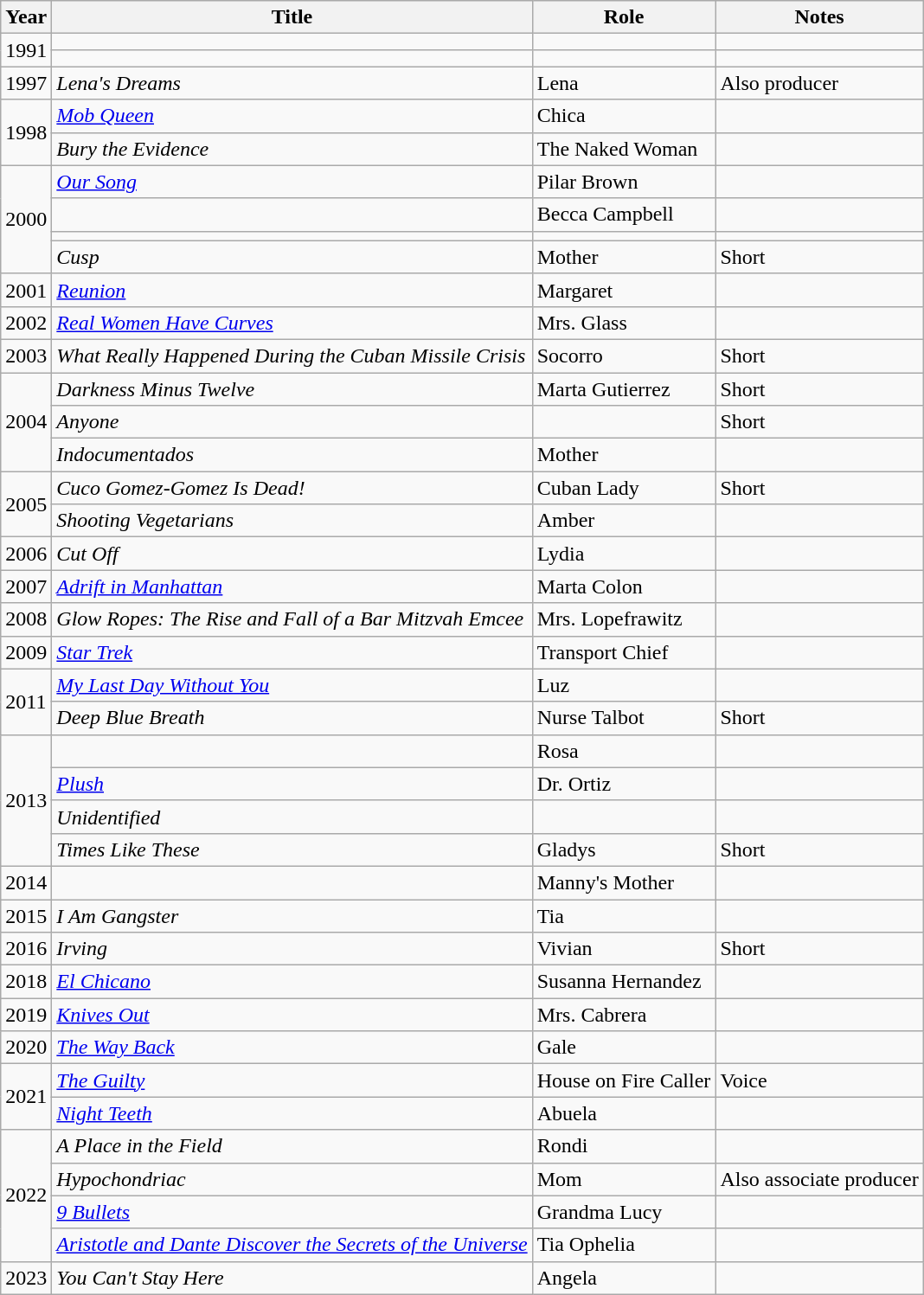<table class="wikitable sortable">
<tr>
<th>Year</th>
<th>Title</th>
<th>Role</th>
<th class="unsortable">Notes</th>
</tr>
<tr>
<td rowspan="2">1991</td>
<td><em></em></td>
<td></td>
<td></td>
</tr>
<tr>
<td><em></em></td>
<td></td>
<td></td>
</tr>
<tr>
<td>1997</td>
<td><em>Lena's Dreams</em></td>
<td>Lena</td>
<td>Also producer</td>
</tr>
<tr>
<td rowspan="2">1998</td>
<td><em><a href='#'>Mob Queen</a></em></td>
<td>Chica</td>
<td></td>
</tr>
<tr>
<td><em>Bury the Evidence</em></td>
<td>The Naked Woman</td>
<td></td>
</tr>
<tr>
<td rowspan="4">2000</td>
<td><em><a href='#'>Our Song</a></em></td>
<td>Pilar Brown</td>
<td></td>
</tr>
<tr>
<td><em></em></td>
<td>Becca Campbell</td>
<td></td>
</tr>
<tr>
<td><em></em></td>
<td></td>
<td></td>
</tr>
<tr>
<td><em>Cusp</em></td>
<td>Mother</td>
<td>Short</td>
</tr>
<tr>
<td>2001</td>
<td><em><a href='#'>Reunion</a></em></td>
<td>Margaret</td>
<td></td>
</tr>
<tr>
<td>2002</td>
<td><em><a href='#'>Real Women Have Curves</a></em></td>
<td>Mrs. Glass</td>
<td></td>
</tr>
<tr>
<td>2003</td>
<td><em>What Really Happened During the Cuban Missile Crisis</em></td>
<td>Socorro</td>
<td>Short</td>
</tr>
<tr>
<td rowspan="3">2004</td>
<td><em>Darkness Minus Twelve</em></td>
<td>Marta Gutierrez</td>
<td>Short</td>
</tr>
<tr>
<td><em>Anyone</em></td>
<td></td>
<td>Short</td>
</tr>
<tr>
<td><em>Indocumentados</em></td>
<td>Mother</td>
<td></td>
</tr>
<tr>
<td rowspan="2">2005</td>
<td><em>Cuco Gomez-Gomez Is Dead!</em></td>
<td>Cuban Lady</td>
<td>Short</td>
</tr>
<tr>
<td><em>Shooting Vegetarians</em></td>
<td>Amber</td>
<td></td>
</tr>
<tr>
<td>2006</td>
<td><em>Cut Off</em></td>
<td>Lydia</td>
<td></td>
</tr>
<tr>
<td>2007</td>
<td><em><a href='#'>Adrift in Manhattan</a></em></td>
<td>Marta Colon</td>
<td></td>
</tr>
<tr>
<td>2008</td>
<td><em>Glow Ropes: The Rise and Fall of a Bar Mitzvah Emcee</em></td>
<td>Mrs. Lopefrawitz</td>
<td></td>
</tr>
<tr>
<td>2009</td>
<td><em><a href='#'>Star Trek</a></em></td>
<td>Transport Chief</td>
<td></td>
</tr>
<tr>
<td rowspan="2">2011</td>
<td><em><a href='#'>My Last Day Without You</a></em></td>
<td>Luz</td>
<td></td>
</tr>
<tr>
<td><em>Deep Blue Breath</em></td>
<td>Nurse Talbot</td>
<td>Short</td>
</tr>
<tr>
<td rowspan="4">2013</td>
<td><em></em></td>
<td>Rosa</td>
<td></td>
</tr>
<tr>
<td><em><a href='#'>Plush</a></em></td>
<td>Dr. Ortiz</td>
<td></td>
</tr>
<tr>
<td><em>Unidentified</em></td>
<td></td>
<td></td>
</tr>
<tr>
<td><em>Times Like These</em></td>
<td>Gladys</td>
<td>Short</td>
</tr>
<tr>
<td>2014</td>
<td><em></em></td>
<td>Manny's Mother</td>
<td></td>
</tr>
<tr>
<td>2015</td>
<td><em>I Am Gangster</em></td>
<td>Tia</td>
<td></td>
</tr>
<tr>
<td>2016</td>
<td><em>Irving</em></td>
<td>Vivian</td>
<td>Short</td>
</tr>
<tr>
<td>2018</td>
<td><em><a href='#'>El Chicano</a></em></td>
<td>Susanna Hernandez</td>
<td></td>
</tr>
<tr>
<td>2019</td>
<td><em><a href='#'>Knives Out</a></em></td>
<td>Mrs. Cabrera</td>
<td></td>
</tr>
<tr>
<td>2020</td>
<td><em><a href='#'>The Way Back</a></em></td>
<td>Gale</td>
<td></td>
</tr>
<tr>
<td rowspan="2">2021</td>
<td><em><a href='#'>The Guilty</a></em></td>
<td>House on Fire Caller</td>
<td>Voice</td>
</tr>
<tr>
<td><em><a href='#'>Night Teeth</a></em></td>
<td>Abuela</td>
<td></td>
</tr>
<tr>
<td rowspan="4">2022</td>
<td><em>A Place in the Field</em></td>
<td>Rondi</td>
<td></td>
</tr>
<tr>
<td><em>Hypochondriac</em></td>
<td>Mom</td>
<td>Also associate producer</td>
</tr>
<tr>
<td><em><a href='#'>9 Bullets</a></em></td>
<td>Grandma Lucy</td>
<td></td>
</tr>
<tr>
<td><em><a href='#'>Aristotle and Dante Discover the Secrets of the Universe</a></em></td>
<td>Tia Ophelia</td>
<td></td>
</tr>
<tr>
<td>2023</td>
<td><em>You Can't Stay Here</em></td>
<td>Angela</td>
<td></td>
</tr>
</table>
